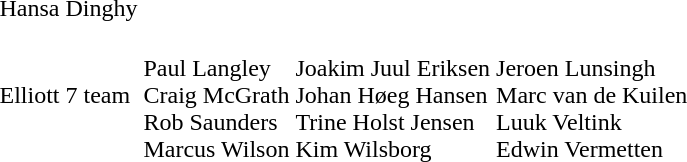<table>
<tr>
<td>Hansa Dinghy</td>
<td nowrap></td>
<td></td>
<td></td>
</tr>
<tr>
<td>Elliott 7 team</td>
<td><br>Paul Langley<br>Craig McGrath<br>Rob Saunders<br>Marcus Wilson</td>
<td nowrap><br>Joakim Juul Eriksen<br>Johan Høeg Hansen<br>Trine Holst Jensen<br>Kim Wilsborg</td>
<td nowrap><br>Jeroen Lunsingh<br>Marc van de Kuilen<br>Luuk Veltink<br>Edwin Vermetten</td>
</tr>
</table>
